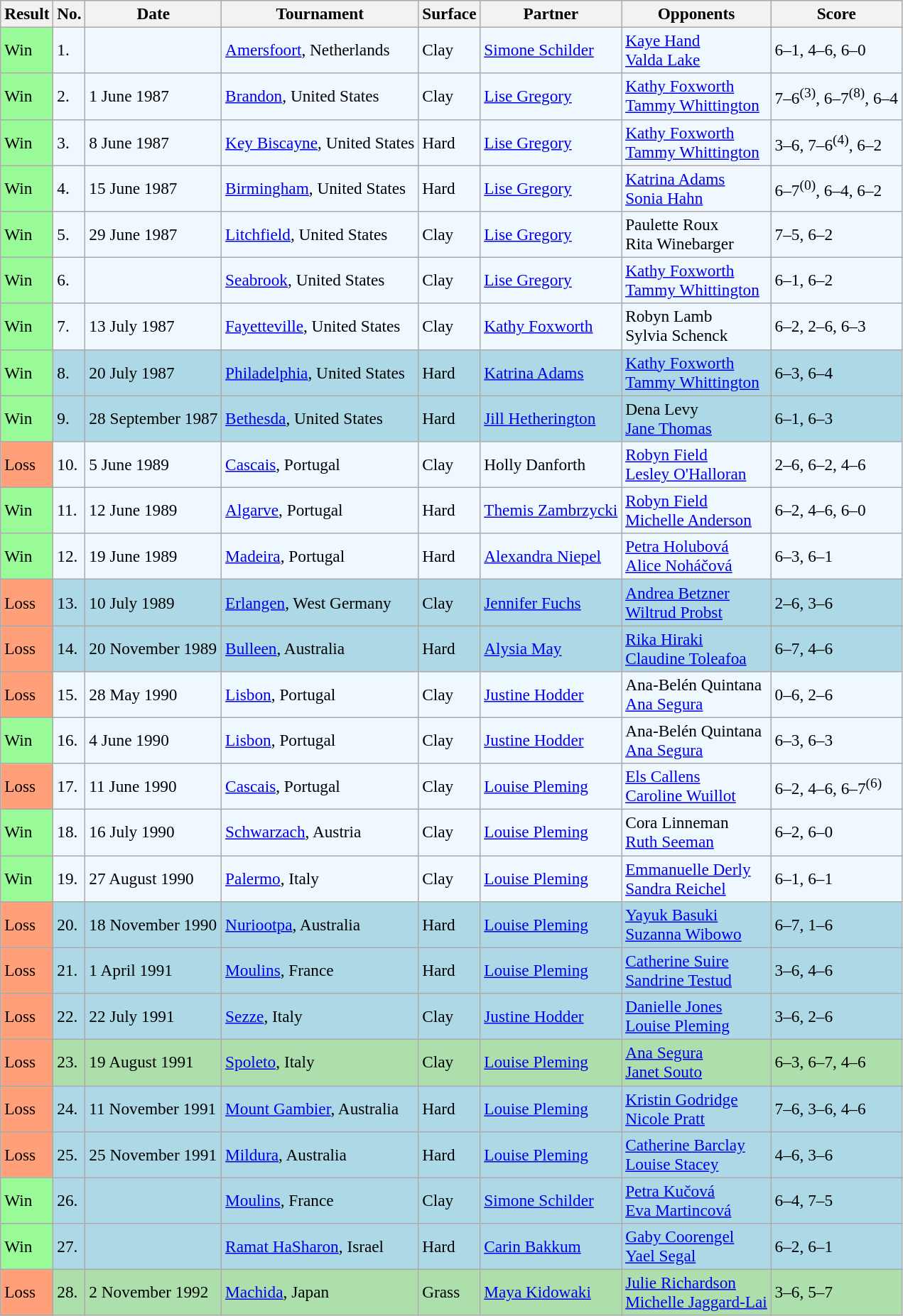<table class="sortable wikitable" style=font-size:97%>
<tr>
<th>Result</th>
<th>No.</th>
<th>Date</th>
<th>Tournament</th>
<th>Surface</th>
<th>Partner</th>
<th>Opponents</th>
<th>Score</th>
</tr>
<tr style="background:#f0f8ff;">
<td style="background:#98fb98;">Win</td>
<td>1.</td>
<td></td>
<td><a href='#'>Amersfoort</a>, Netherlands</td>
<td>Clay</td>
<td> <a href='#'>Simone Schilder</a></td>
<td> <a href='#'>Kaye Hand</a> <br>  <a href='#'>Valda Lake</a></td>
<td>6–1, 4–6, 6–0</td>
</tr>
<tr style="background:#f0f8ff;">
<td style="background:#98fb98;">Win</td>
<td>2.</td>
<td>1 June 1987</td>
<td><a href='#'>Brandon</a>, United States</td>
<td>Clay</td>
<td> <a href='#'>Lise Gregory</a></td>
<td> <a href='#'>Kathy Foxworth</a> <br>  <a href='#'>Tammy Whittington</a></td>
<td>7–6<sup>(3)</sup>, 6–7<sup>(8)</sup>, 6–4</td>
</tr>
<tr style="background:#f0f8ff;">
<td style="background:#98fb98;">Win</td>
<td>3.</td>
<td>8 June 1987</td>
<td><a href='#'>Key Biscayne</a>, United States</td>
<td>Hard</td>
<td> <a href='#'>Lise Gregory</a></td>
<td> <a href='#'>Kathy Foxworth</a> <br>  <a href='#'>Tammy Whittington</a></td>
<td>3–6, 7–6<sup>(4)</sup>, 6–2</td>
</tr>
<tr style="background:#f0f8ff;">
<td style="background:#98fb98;">Win</td>
<td>4.</td>
<td>15 June 1987</td>
<td><a href='#'>Birmingham</a>, United States</td>
<td>Hard</td>
<td> <a href='#'>Lise Gregory</a></td>
<td> <a href='#'>Katrina Adams</a> <br>  <a href='#'>Sonia Hahn</a></td>
<td>6–7<sup>(0)</sup>, 6–4, 6–2</td>
</tr>
<tr style="background:#f0f8ff;">
<td style="background:#98fb98;">Win</td>
<td>5.</td>
<td>29 June 1987</td>
<td><a href='#'>Litchfield</a>, United States</td>
<td>Clay</td>
<td> <a href='#'>Lise Gregory</a></td>
<td> Paulette Roux <br>  Rita Winebarger</td>
<td>7–5, 6–2</td>
</tr>
<tr style="background:#f0f8ff;">
<td style="background:#98fb98;">Win</td>
<td>6.</td>
<td></td>
<td><a href='#'>Seabrook</a>, United States</td>
<td>Clay</td>
<td> <a href='#'>Lise Gregory</a></td>
<td> <a href='#'>Kathy Foxworth</a> <br>  <a href='#'>Tammy Whittington</a></td>
<td>6–1, 6–2</td>
</tr>
<tr style="background:#f0f8ff;">
<td style="background:#98fb98;">Win</td>
<td>7.</td>
<td>13 July 1987</td>
<td><a href='#'>Fayetteville</a>, United States</td>
<td>Clay</td>
<td> <a href='#'>Kathy Foxworth</a></td>
<td> Robyn Lamb <br>  Sylvia Schenck</td>
<td>6–2, 2–6, 6–3</td>
</tr>
<tr style="background:lightblue;">
<td style="background:#98fb98;">Win</td>
<td>8.</td>
<td>20 July 1987</td>
<td><a href='#'>Philadelphia</a>, United States</td>
<td>Hard</td>
<td> <a href='#'>Katrina Adams</a></td>
<td> <a href='#'>Kathy Foxworth</a> <br>  <a href='#'>Tammy Whittington</a></td>
<td>6–3, 6–4</td>
</tr>
<tr style="background:lightblue;">
<td style="background:#98fb98;">Win</td>
<td>9.</td>
<td>28 September 1987</td>
<td><a href='#'>Bethesda</a>, United States</td>
<td>Hard</td>
<td> <a href='#'>Jill Hetherington</a></td>
<td> Dena Levy <br>  <a href='#'>Jane Thomas</a></td>
<td>6–1, 6–3</td>
</tr>
<tr style="background:#f0f8ff;">
<td style="background:#ffa07a;">Loss</td>
<td>10.</td>
<td>5 June 1989</td>
<td><a href='#'>Cascais</a>, Portugal</td>
<td>Clay</td>
<td> Holly Danforth</td>
<td> <a href='#'>Robyn Field</a> <br>  <a href='#'>Lesley O'Halloran</a></td>
<td>2–6, 6–2, 4–6</td>
</tr>
<tr style="background:#f0f8ff;">
<td style="background:#98fb98;">Win</td>
<td>11.</td>
<td>12 June 1989</td>
<td><a href='#'>Algarve</a>, Portugal</td>
<td>Hard</td>
<td> <a href='#'>Themis Zambrzycki</a></td>
<td> <a href='#'>Robyn Field</a> <br>  <a href='#'>Michelle Anderson</a></td>
<td>6–2, 4–6, 6–0</td>
</tr>
<tr style="background:#f0f8ff;">
<td style="background:#98fb98;">Win</td>
<td>12.</td>
<td>19 June 1989</td>
<td><a href='#'>Madeira</a>, Portugal</td>
<td>Hard</td>
<td> <a href='#'>Alexandra Niepel</a></td>
<td> <a href='#'>Petra Holubová</a> <br>  <a href='#'>Alice Noháčová</a></td>
<td>6–3, 6–1</td>
</tr>
<tr style="background:lightblue;">
<td style="background:#ffa07a;">Loss</td>
<td>13.</td>
<td>10 July 1989</td>
<td><a href='#'>Erlangen</a>, West Germany</td>
<td>Clay</td>
<td> <a href='#'>Jennifer Fuchs</a></td>
<td> <a href='#'>Andrea Betzner</a> <br>  <a href='#'>Wiltrud Probst</a></td>
<td>2–6, 3–6</td>
</tr>
<tr style="background:lightblue;">
<td style="background:#ffa07a;">Loss</td>
<td>14.</td>
<td>20 November 1989</td>
<td><a href='#'>Bulleen</a>, Australia</td>
<td>Hard</td>
<td> <a href='#'>Alysia May</a></td>
<td> <a href='#'>Rika Hiraki</a> <br>  <a href='#'>Claudine Toleafoa</a></td>
<td>6–7, 4–6</td>
</tr>
<tr style="background:#f0f8ff;">
<td style="background:#ffa07a;">Loss</td>
<td>15.</td>
<td>28 May 1990</td>
<td><a href='#'>Lisbon</a>, Portugal</td>
<td>Clay</td>
<td> <a href='#'>Justine Hodder</a></td>
<td> Ana-Belén Quintana <br>  <a href='#'>Ana Segura</a></td>
<td>0–6, 2–6</td>
</tr>
<tr style="background:#f0f8ff;">
<td style="background:#98fb98;">Win</td>
<td>16.</td>
<td>4 June 1990</td>
<td><a href='#'>Lisbon</a>, Portugal</td>
<td>Clay</td>
<td> <a href='#'>Justine Hodder</a></td>
<td> Ana-Belén Quintana <br>  <a href='#'>Ana Segura</a></td>
<td>6–3, 6–3</td>
</tr>
<tr style="background:#f0f8ff;">
<td style="background:#ffa07a;">Loss</td>
<td>17.</td>
<td>11 June 1990</td>
<td><a href='#'>Cascais</a>, Portugal</td>
<td>Clay</td>
<td> <a href='#'>Louise Pleming</a></td>
<td> <a href='#'>Els Callens</a> <br>  <a href='#'>Caroline Wuillot</a></td>
<td>6–2, 4–6, 6–7<sup>(6)</sup></td>
</tr>
<tr style="background:#f0f8ff;">
<td style="background:#98fb98;">Win</td>
<td>18.</td>
<td>16 July 1990</td>
<td><a href='#'>Schwarzach</a>, Austria</td>
<td>Clay</td>
<td> <a href='#'>Louise Pleming</a></td>
<td> Cora Linneman <br>  <a href='#'>Ruth Seeman</a></td>
<td>6–2, 6–0</td>
</tr>
<tr style="background:#f0f8ff;">
<td style="background:#98fb98;">Win</td>
<td>19.</td>
<td>27 August 1990</td>
<td><a href='#'>Palermo</a>, Italy</td>
<td>Clay</td>
<td> <a href='#'>Louise Pleming</a></td>
<td> <a href='#'>Emmanuelle Derly</a> <br>  <a href='#'>Sandra Reichel</a></td>
<td>6–1, 6–1</td>
</tr>
<tr style="background:lightblue;">
<td style="background:#ffa07a;">Loss</td>
<td>20.</td>
<td>18 November 1990</td>
<td><a href='#'>Nuriootpa</a>, Australia</td>
<td>Hard</td>
<td> <a href='#'>Louise Pleming</a></td>
<td> <a href='#'>Yayuk Basuki</a> <br>  <a href='#'>Suzanna Wibowo</a></td>
<td>6–7, 1–6</td>
</tr>
<tr style="background:lightblue;">
<td style="background:#ffa07a;">Loss</td>
<td>21.</td>
<td>1 April 1991</td>
<td><a href='#'>Moulins</a>, France</td>
<td>Hard</td>
<td> <a href='#'>Louise Pleming</a></td>
<td> <a href='#'>Catherine Suire</a> <br>  <a href='#'>Sandrine Testud</a></td>
<td>3–6, 4–6</td>
</tr>
<tr style="background:lightblue;">
<td style="background:#ffa07a;">Loss</td>
<td>22.</td>
<td>22 July 1991</td>
<td><a href='#'>Sezze</a>, Italy</td>
<td>Clay</td>
<td> <a href='#'>Justine Hodder</a></td>
<td> <a href='#'>Danielle Jones</a> <br>  <a href='#'>Louise Pleming</a></td>
<td>3–6, 2–6</td>
</tr>
<tr style="background:#addfad;">
<td style="background:#ffa07a;">Loss</td>
<td>23.</td>
<td>19 August 1991</td>
<td><a href='#'>Spoleto</a>, Italy</td>
<td>Clay</td>
<td> <a href='#'>Louise Pleming</a></td>
<td> <a href='#'>Ana Segura</a> <br>  <a href='#'>Janet Souto</a></td>
<td>6–3, 6–7, 4–6</td>
</tr>
<tr style="background:lightblue;">
<td style="background:#ffa07a;">Loss</td>
<td>24.</td>
<td>11 November 1991</td>
<td><a href='#'>Mount Gambier</a>, Australia</td>
<td>Hard</td>
<td> <a href='#'>Louise Pleming</a></td>
<td> <a href='#'>Kristin Godridge</a> <br>  <a href='#'>Nicole Pratt</a></td>
<td>7–6, 3–6, 4–6</td>
</tr>
<tr style="background:lightblue;">
<td style="background:#ffa07a;">Loss</td>
<td>25.</td>
<td>25 November 1991</td>
<td><a href='#'>Mildura</a>, Australia</td>
<td>Hard</td>
<td> <a href='#'>Louise Pleming</a></td>
<td> <a href='#'>Catherine Barclay</a> <br>  <a href='#'>Louise Stacey</a></td>
<td>4–6, 3–6</td>
</tr>
<tr style="background:lightblue;">
<td style="background:#98fb98;">Win</td>
<td>26.</td>
<td></td>
<td><a href='#'>Moulins</a>, France</td>
<td>Clay</td>
<td> <a href='#'>Simone Schilder</a></td>
<td> <a href='#'>Petra Kučová</a> <br>  <a href='#'>Eva Martincová</a></td>
<td>6–4, 7–5</td>
</tr>
<tr style="background:lightblue;">
<td style="background:#98fb98;">Win</td>
<td>27.</td>
<td></td>
<td><a href='#'>Ramat HaSharon</a>, Israel</td>
<td>Hard</td>
<td> <a href='#'>Carin Bakkum</a></td>
<td> <a href='#'>Gaby Coorengel</a> <br>  <a href='#'>Yael Segal</a></td>
<td>6–2, 6–1</td>
</tr>
<tr style="background:#addfad;">
<td style="background:#ffa07a;">Loss</td>
<td>28.</td>
<td>2 November 1992</td>
<td><a href='#'>Machida</a>, Japan</td>
<td>Grass</td>
<td> <a href='#'>Maya Kidowaki</a></td>
<td> <a href='#'>Julie Richardson</a> <br>  <a href='#'>Michelle Jaggard-Lai</a></td>
<td>3–6, 5–7</td>
</tr>
</table>
